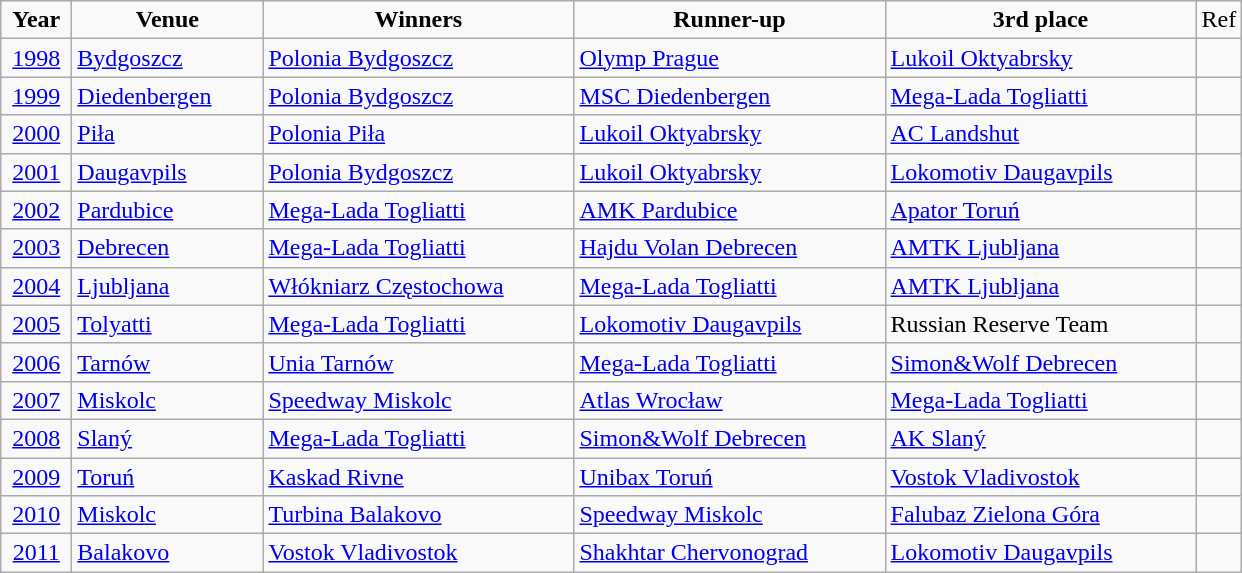<table class="wikitable">
<tr align=center>
<td width=40px  ><strong>Year</strong></td>
<td width=120px ><strong>Venue</strong></td>
<td width=200px ><strong>Winners</strong></td>
<td width=200px ><strong>Runner-up</strong></td>
<td width=200px ><strong>3rd place</strong></td>
<td width=20px>Ref</td>
</tr>
<tr>
<td align=center><a href='#'>1998</a></td>
<td> <a href='#'>Bydgoszcz</a></td>
<td> <a href='#'>Polonia Bydgoszcz</a></td>
<td> <a href='#'>Olymp Prague</a></td>
<td> <a href='#'>Lukoil Oktyabrsky</a></td>
<td></td>
</tr>
<tr>
<td align=center><a href='#'>1999</a></td>
<td> <a href='#'>Diedenbergen</a></td>
<td> <a href='#'>Polonia Bydgoszcz</a></td>
<td> <a href='#'>MSC Diedenbergen</a></td>
<td> <a href='#'>Mega-Lada Togliatti</a></td>
<td></td>
</tr>
<tr>
<td align=center><a href='#'>2000</a></td>
<td> <a href='#'>Piła</a></td>
<td> <a href='#'>Polonia Piła</a></td>
<td> <a href='#'>Lukoil Oktyabrsky</a></td>
<td> <a href='#'>AC Landshut</a></td>
</tr>
<tr>
<td align=center><a href='#'>2001</a></td>
<td> <a href='#'>Daugavpils</a></td>
<td> <a href='#'>Polonia Bydgoszcz</a></td>
<td> <a href='#'>Lukoil Oktyabrsky</a></td>
<td> <a href='#'>Lokomotiv Daugavpils</a></td>
<td></td>
</tr>
<tr>
<td align=center><a href='#'>2002</a></td>
<td> <a href='#'>Pardubice</a></td>
<td> <a href='#'>Mega-Lada Togliatti</a></td>
<td> <a href='#'>AMK Pardubice</a></td>
<td> <a href='#'>Apator Toruń</a></td>
<td></td>
</tr>
<tr>
<td align=center><a href='#'>2003</a></td>
<td> <a href='#'>Debrecen</a></td>
<td> <a href='#'>Mega-Lada Togliatti</a></td>
<td> <a href='#'>Hajdu Volan Debrecen</a></td>
<td> <a href='#'>AMTK Ljubljana</a></td>
<td></td>
</tr>
<tr>
<td align=center><a href='#'>2004</a></td>
<td> <a href='#'>Ljubljana</a></td>
<td> <a href='#'>Włókniarz Częstochowa</a></td>
<td> <a href='#'>Mega-Lada Togliatti</a></td>
<td> <a href='#'>AMTK Ljubljana</a></td>
<td></td>
</tr>
<tr>
<td align=center><a href='#'>2005</a></td>
<td> <a href='#'>Tolyatti</a></td>
<td> <a href='#'>Mega-Lada Togliatti</a></td>
<td> <a href='#'>Lokomotiv Daugavpils</a></td>
<td> Russian Reserve Team</td>
<td></td>
</tr>
<tr>
<td align=center><a href='#'>2006</a></td>
<td> <a href='#'>Tarnów</a></td>
<td> <a href='#'>Unia Tarnów</a></td>
<td> <a href='#'>Mega-Lada Togliatti</a></td>
<td> <a href='#'>Simon&Wolf Debrecen</a></td>
<td></td>
</tr>
<tr>
<td align=center><a href='#'>2007</a></td>
<td> <a href='#'>Miskolc</a></td>
<td> <a href='#'>Speedway Miskolc</a></td>
<td> <a href='#'>Atlas Wrocław</a></td>
<td> <a href='#'>Mega-Lada Togliatti</a></td>
<td></td>
</tr>
<tr>
<td align=center><a href='#'>2008</a></td>
<td> <a href='#'>Slaný</a></td>
<td> <a href='#'>Mega-Lada Togliatti</a></td>
<td> <a href='#'>Simon&Wolf Debrecen</a></td>
<td> <a href='#'>AK Slaný</a></td>
<td></td>
</tr>
<tr>
<td align=center><a href='#'>2009</a></td>
<td> <a href='#'>Toruń</a></td>
<td> <a href='#'>Kaskad Rivne</a></td>
<td> <a href='#'>Unibax Toruń</a></td>
<td> <a href='#'>Vostok Vladivostok</a></td>
<td></td>
</tr>
<tr>
<td align=center><a href='#'>2010</a></td>
<td> <a href='#'>Miskolc</a></td>
<td> <a href='#'>Turbina Balakovo</a></td>
<td> <a href='#'>Speedway Miskolc</a></td>
<td> <a href='#'>Falubaz Zielona Góra</a></td>
<td></td>
</tr>
<tr>
<td align=center><a href='#'>2011</a></td>
<td> <a href='#'>Balakovo</a></td>
<td> <a href='#'>Vostok Vladivostok</a></td>
<td> <a href='#'>Shakhtar Chervonograd</a></td>
<td> <a href='#'>Lokomotiv Daugavpils</a></td>
<td></td>
</tr>
</table>
